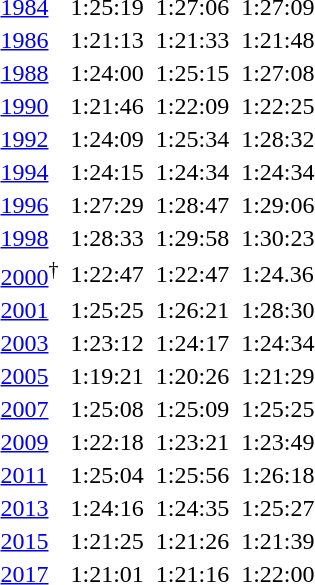<table>
<tr>
<td><a href='#'>1984</a></td>
<td></td>
<td>1:25:19</td>
<td></td>
<td>1:27:06</td>
<td></td>
<td>1:27:09</td>
</tr>
<tr>
<td><a href='#'>1986</a></td>
<td></td>
<td>1:21:13</td>
<td></td>
<td>1:21:33</td>
<td></td>
<td>1:21:48</td>
</tr>
<tr>
<td><a href='#'>1988</a></td>
<td></td>
<td>1:24:00</td>
<td></td>
<td>1:25:15</td>
<td></td>
<td>1:27:08</td>
</tr>
<tr>
<td><a href='#'>1990</a></td>
<td></td>
<td>1:21:46</td>
<td></td>
<td>1:22:09</td>
<td></td>
<td>1:22:25</td>
</tr>
<tr>
<td><a href='#'>1992</a></td>
<td></td>
<td>1:24:09</td>
<td></td>
<td>1:25:34</td>
<td></td>
<td>1:28:32</td>
</tr>
<tr>
<td><a href='#'>1994</a></td>
<td></td>
<td>1:24:15</td>
<td></td>
<td>1:24:34</td>
<td></td>
<td>1:24:34</td>
</tr>
<tr>
<td><a href='#'>1996</a></td>
<td></td>
<td>1:27:29</td>
<td></td>
<td>1:28:47</td>
<td></td>
<td>1:29:06</td>
</tr>
<tr>
<td><a href='#'>1998</a></td>
<td></td>
<td>1:28:33</td>
<td></td>
<td>1:29:58</td>
<td></td>
<td>1:30:23</td>
</tr>
<tr>
<td><a href='#'>2000</a><sup>†</sup></td>
<td></td>
<td>1:22:47</td>
<td></td>
<td>1:22:47</td>
<td></td>
<td>1:24.36</td>
</tr>
<tr>
<td><a href='#'>2001</a></td>
<td></td>
<td>1:25:25</td>
<td></td>
<td>1:26:21</td>
<td></td>
<td>1:28:30</td>
</tr>
<tr>
<td><a href='#'>2003</a></td>
<td></td>
<td>1:23:12</td>
<td></td>
<td>1:24:17</td>
<td></td>
<td>1:24:34</td>
</tr>
<tr>
<td><a href='#'>2005</a></td>
<td></td>
<td>1:19:21</td>
<td></td>
<td>1:20:26</td>
<td></td>
<td>1:21:29</td>
</tr>
<tr>
<td><a href='#'>2007</a></td>
<td></td>
<td>1:25:08</td>
<td></td>
<td>1:25:09</td>
<td></td>
<td>1:25:25</td>
</tr>
<tr>
<td><a href='#'>2009</a></td>
<td></td>
<td>1:22:18</td>
<td></td>
<td>1:23:21</td>
<td></td>
<td>1:23:49</td>
</tr>
<tr>
<td><a href='#'>2011</a></td>
<td></td>
<td>1:25:04</td>
<td></td>
<td>1:25:56</td>
<td></td>
<td>1:26:18</td>
</tr>
<tr>
<td><a href='#'>2013</a></td>
<td></td>
<td>1:24:16</td>
<td></td>
<td>1:24:35</td>
<td></td>
<td>1:25:27</td>
</tr>
<tr>
<td><a href='#'>2015</a></td>
<td></td>
<td>1:21:25</td>
<td></td>
<td>1:21:26</td>
<td></td>
<td>1:21:39</td>
</tr>
<tr>
<td><a href='#'>2017</a></td>
<td></td>
<td>1:21:01</td>
<td></td>
<td>1:21:16</td>
<td></td>
<td>1:22:00</td>
</tr>
</table>
